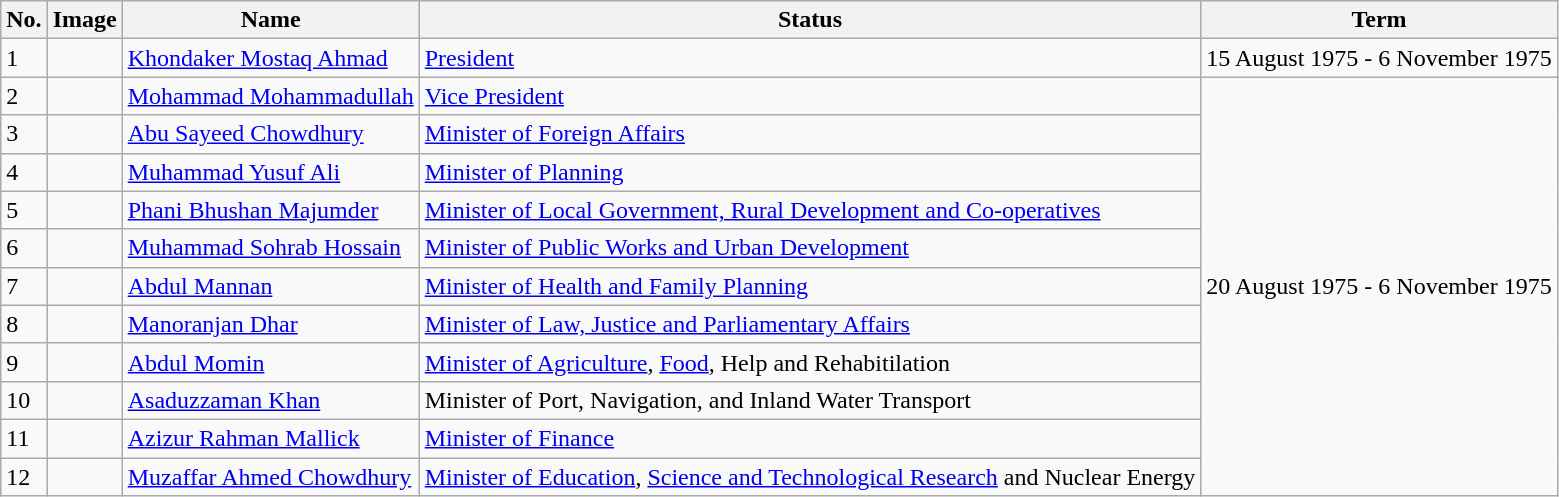<table class="wikitable">
<tr>
<th>No.</th>
<th>Image</th>
<th>Name</th>
<th>Status</th>
<th>Term</th>
</tr>
<tr>
<td>1</td>
<td></td>
<td><a href='#'>Khondaker Mostaq Ahmad</a></td>
<td><a href='#'>President</a></td>
<td>15 August 1975 - 6 November 1975</td>
</tr>
<tr>
<td>2</td>
<td></td>
<td><a href='#'>Mohammad Mohammadullah</a></td>
<td><a href='#'>Vice President</a></td>
<td rowspan="11">20 August 1975 - 6 November 1975</td>
</tr>
<tr>
<td>3</td>
<td></td>
<td><a href='#'>Abu Sayeed Chowdhury</a></td>
<td><a href='#'>Minister of Foreign Affairs</a></td>
</tr>
<tr>
<td>4</td>
<td></td>
<td><a href='#'>Muhammad Yusuf Ali</a></td>
<td><a href='#'>Minister of Planning</a></td>
</tr>
<tr>
<td>5</td>
<td></td>
<td><a href='#'>Phani Bhushan Majumder</a></td>
<td><a href='#'>Minister of Local Government, Rural Development and Co-operatives</a></td>
</tr>
<tr>
<td>6</td>
<td></td>
<td><a href='#'>Muhammad Sohrab Hossain</a></td>
<td><a href='#'>Minister of Public Works and Urban Development</a></td>
</tr>
<tr>
<td>7</td>
<td></td>
<td><a href='#'>Abdul Mannan</a></td>
<td><a href='#'>Minister of Health and Family Planning</a></td>
</tr>
<tr>
<td>8</td>
<td></td>
<td><a href='#'>Manoranjan Dhar</a></td>
<td><a href='#'>Minister of Law, Justice and Parliamentary Affairs</a></td>
</tr>
<tr>
<td>9</td>
<td></td>
<td><a href='#'>Abdul Momin</a></td>
<td><a href='#'>Minister of Agriculture</a>, <a href='#'>Food</a>, Help and Rehabitilation</td>
</tr>
<tr>
<td>10</td>
<td></td>
<td><a href='#'>Asaduzzaman Khan</a></td>
<td>Minister of Port, Navigation, and Inland Water Transport</td>
</tr>
<tr>
<td>11</td>
<td></td>
<td><a href='#'>Azizur Rahman Mallick</a></td>
<td><a href='#'>Minister of Finance</a></td>
</tr>
<tr>
<td>12</td>
<td></td>
<td><a href='#'>Muzaffar Ahmed Chowdhury</a></td>
<td><a href='#'>Minister of Education</a>, <a href='#'>Science and Technological Research</a> and Nuclear Energy</td>
</tr>
</table>
